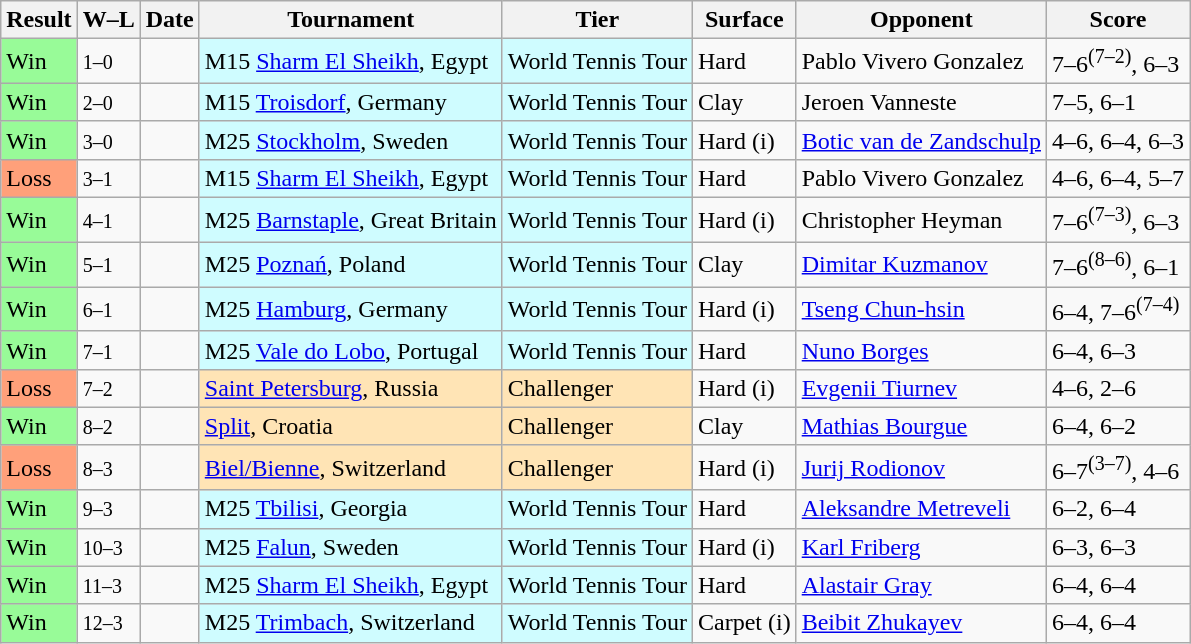<table class="sortable wikitable">
<tr>
<th>Result</th>
<th class="unsortable">W–L</th>
<th>Date</th>
<th>Tournament</th>
<th>Tier</th>
<th>Surface</th>
<th>Opponent</th>
<th class="unsortable">Score</th>
</tr>
<tr>
<td bgcolor=98fb98>Win</td>
<td><small>1–0</small></td>
<td></td>
<td bgcolor=cffcff>M15 <a href='#'>Sharm El Sheikh</a>, Egypt</td>
<td bgcolor=cffcff>World Tennis Tour</td>
<td>Hard</td>
<td> Pablo Vivero Gonzalez</td>
<td>7–6<sup>(7–2)</sup>, 6–3</td>
</tr>
<tr>
<td bgcolor=98fb98>Win</td>
<td><small>2–0</small></td>
<td></td>
<td bgcolor=cffcff>M15 <a href='#'>Troisdorf</a>, Germany</td>
<td bgcolor=cffcff>World Tennis Tour</td>
<td>Clay</td>
<td> Jeroen Vanneste</td>
<td>7–5, 6–1</td>
</tr>
<tr>
<td bgcolor=98fb98>Win</td>
<td><small>3–0</small></td>
<td></td>
<td bgcolor=cffcff>M25 <a href='#'>Stockholm</a>, Sweden</td>
<td bgcolor=cffcff>World Tennis Tour</td>
<td>Hard (i)</td>
<td> <a href='#'>Botic van de Zandschulp</a></td>
<td>4–6, 6–4, 6–3</td>
</tr>
<tr>
<td bgcolor=ffa07a>Loss</td>
<td><small>3–1</small></td>
<td></td>
<td bgcolor=cffcff>M15 <a href='#'>Sharm El Sheikh</a>, Egypt</td>
<td bgcolor=cffcff>World Tennis Tour</td>
<td>Hard</td>
<td> Pablo Vivero Gonzalez</td>
<td>4–6, 6–4, 5–7</td>
</tr>
<tr>
<td bgcolor=98fb98>Win</td>
<td><small>4–1</small></td>
<td></td>
<td bgcolor=cffcff>M25 <a href='#'>Barnstaple</a>, Great Britain</td>
<td bgcolor=cffcff>World Tennis Tour</td>
<td>Hard (i)</td>
<td> Christopher Heyman</td>
<td>7–6<sup>(7–3)</sup>, 6–3</td>
</tr>
<tr>
<td bgcolor=98fb98>Win</td>
<td><small>5–1</small></td>
<td></td>
<td bgcolor=cffcff>M25 <a href='#'>Poznań</a>, Poland</td>
<td bgcolor=cffcff>World Tennis Tour</td>
<td>Clay</td>
<td> <a href='#'>Dimitar Kuzmanov</a></td>
<td>7–6<sup>(8–6)</sup>, 6–1</td>
</tr>
<tr>
<td bgcolor=98fb98>Win</td>
<td><small>6–1</small></td>
<td></td>
<td bgcolor=cffcff>M25 <a href='#'>Hamburg</a>, Germany</td>
<td bgcolor=cffcff>World Tennis Tour</td>
<td>Hard (i)</td>
<td> <a href='#'>Tseng Chun-hsin</a></td>
<td>6–4, 7–6<sup>(7–4)</sup></td>
</tr>
<tr>
<td bgcolor=98fb98>Win</td>
<td><small>7–1</small></td>
<td></td>
<td bgcolor=cffcff>M25 <a href='#'>Vale do Lobo</a>, Portugal</td>
<td bgcolor=cffcff>World Tennis Tour</td>
<td>Hard</td>
<td> <a href='#'>Nuno Borges</a></td>
<td>6–4, 6–3</td>
</tr>
<tr>
<td bgcolor=FFA07A>Loss</td>
<td><small>7–2</small></td>
<td><a href='#'></a></td>
<td style="background:moccasin;"><a href='#'>Saint Petersburg</a>, Russia</td>
<td style="background:moccasin;">Challenger</td>
<td>Hard (i)</td>
<td> <a href='#'>Evgenii Tiurnev</a></td>
<td>4–6, 2–6</td>
</tr>
<tr>
<td bgcolor=98FB98>Win</td>
<td><small>8–2</small></td>
<td><a href='#'></a></td>
<td style="background:moccasin;"><a href='#'>Split</a>, Croatia</td>
<td style="background:moccasin;">Challenger</td>
<td>Clay</td>
<td> <a href='#'>Mathias Bourgue</a></td>
<td>6–4, 6–2</td>
</tr>
<tr>
<td bgcolor=FFA07A>Loss</td>
<td><small>8–3</small></td>
<td><a href='#'></a></td>
<td style="background:moccasin;"><a href='#'>Biel/Bienne</a>, Switzerland</td>
<td style="background:moccasin;">Challenger</td>
<td>Hard (i)</td>
<td> <a href='#'>Jurij Rodionov</a></td>
<td>6–7<sup>(3–7)</sup>, 4–6</td>
</tr>
<tr>
<td bgcolor=98fb98>Win</td>
<td><small>9–3</small></td>
<td></td>
<td bgcolor=cffcff>M25 <a href='#'>Tbilisi</a>, Georgia</td>
<td bgcolor=cffcff>World Tennis Tour</td>
<td>Hard</td>
<td> <a href='#'>Aleksandre Metreveli</a></td>
<td>6–2, 6–4</td>
</tr>
<tr>
<td bgcolor=98fb98>Win</td>
<td><small>10–3</small></td>
<td></td>
<td bgcolor=cffcff>M25 <a href='#'>Falun</a>, Sweden</td>
<td bgcolor=cffcff>World Tennis Tour</td>
<td>Hard (i)</td>
<td> <a href='#'>Karl Friberg</a></td>
<td>6–3, 6–3</td>
</tr>
<tr>
<td bgcolor=98fb98>Win</td>
<td><small>11–3</small></td>
<td></td>
<td bgcolor=cffcff>M25 <a href='#'>Sharm El Sheikh</a>, Egypt</td>
<td bgcolor=cffcff>World Tennis Tour</td>
<td>Hard</td>
<td> <a href='#'>Alastair Gray</a></td>
<td>6–4, 6–4</td>
</tr>
<tr>
<td bgcolor=98fb98>Win</td>
<td><small>12–3</small></td>
<td></td>
<td bgcolor=cffcff>M25 <a href='#'>Trimbach</a>, Switzerland</td>
<td bgcolor=cffcff>World Tennis Tour</td>
<td>Carpet (i)</td>
<td> <a href='#'>Beibit Zhukayev</a></td>
<td>6–4, 6–4</td>
</tr>
</table>
